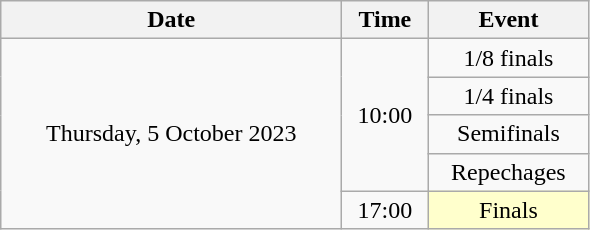<table class = "wikitable" style="text-align:center;">
<tr>
<th width=220>Date</th>
<th width=50>Time</th>
<th width=100>Event</th>
</tr>
<tr>
<td rowspan=5>Thursday, 5 October 2023</td>
<td rowspan=4>10:00</td>
<td>1/8 finals</td>
</tr>
<tr>
<td>1/4 finals</td>
</tr>
<tr>
<td>Semifinals</td>
</tr>
<tr>
<td>Repechages</td>
</tr>
<tr>
<td>17:00</td>
<td bgcolor=ffffcc>Finals</td>
</tr>
</table>
